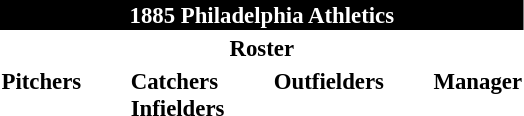<table class="toccolours" style="font-size: 95%;">
<tr>
<th colspan="10" style="background-color: black; color: white; text-align: center;">1885 Philadelphia Athletics</th>
</tr>
<tr>
<td colspan="10" style="background-color: white; color: black; text-align: center;"><strong>Roster</strong></td>
</tr>
<tr>
<td valign="top"><strong>Pitchers</strong><br>







</td>
<td width="25px"></td>
<td valign="top"><strong>Catchers</strong><br>




<strong>Infielders</strong>





</td>
<td width="25px"></td>
<td valign="top"><strong>Outfielders</strong><br>




</td>
<td width="25px"></td>
<td valign="top"><strong>Manager</strong><br></td>
</tr>
</table>
